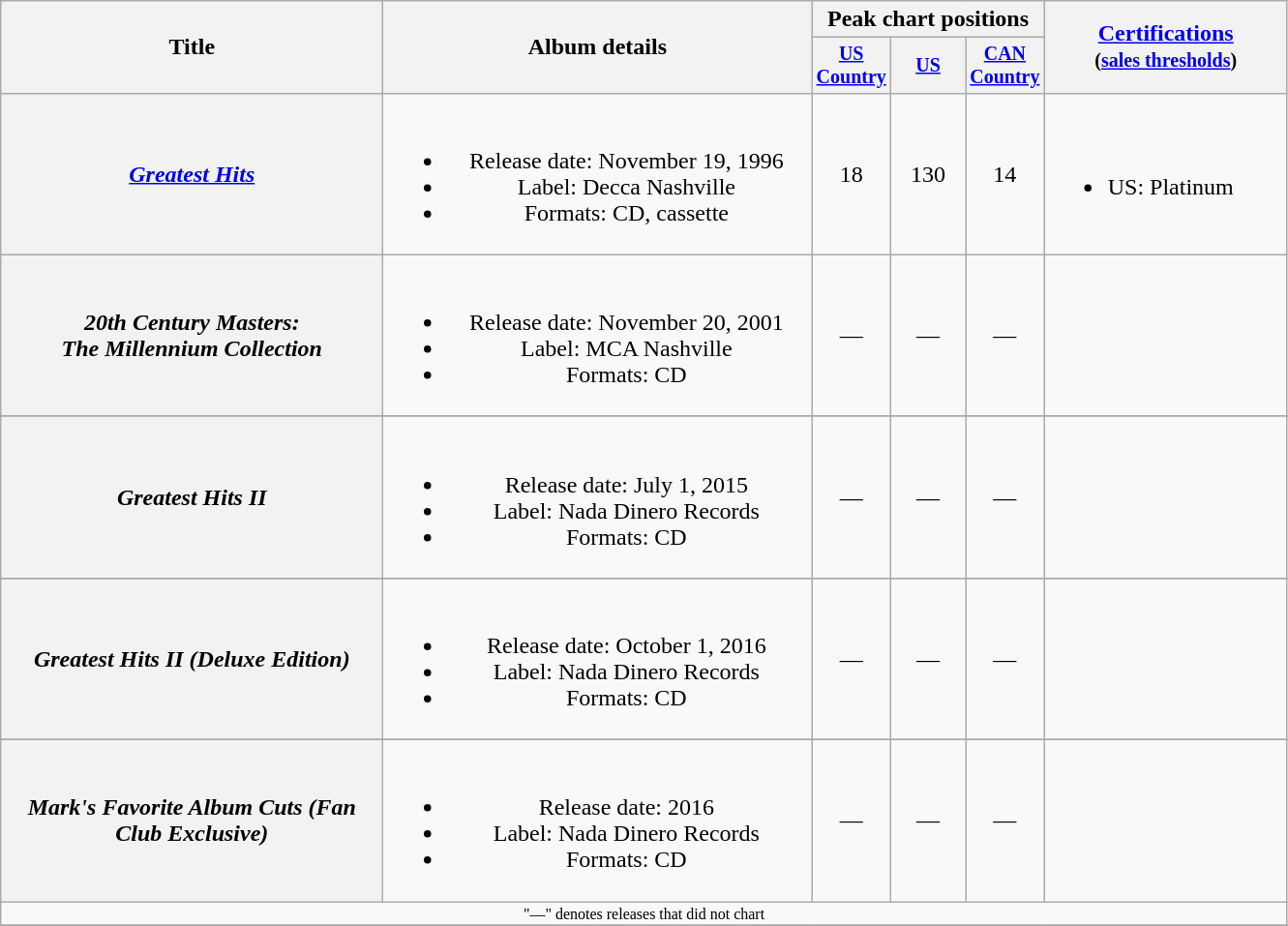<table class="wikitable plainrowheaders" style="text-align:center;">
<tr>
<th rowspan="2" style="width:16em;">Title</th>
<th rowspan="2" style="width:18em;">Album details</th>
<th colspan="3">Peak chart positions</th>
<th rowspan="2" style="width:10em;"><a href='#'>Certifications</a><br><small>(<a href='#'>sales thresholds</a>)</small></th>
</tr>
<tr style="font-size:smaller;">
<th width="45"><a href='#'>US Country</a><br></th>
<th width="45"><a href='#'>US</a><br></th>
<th width="45"><a href='#'>CAN Country</a><br></th>
</tr>
<tr>
<th scope="row"><em><a href='#'>Greatest Hits</a></em></th>
<td><br><ul><li>Release date: November 19, 1996</li><li>Label: Decca Nashville</li><li>Formats: CD, cassette</li></ul></td>
<td>18</td>
<td>130</td>
<td>14</td>
<td align="left"><br><ul><li>US: Platinum</li></ul></td>
</tr>
<tr>
<th scope="row"><em>20th Century Masters:<br>The Millennium Collection</em></th>
<td><br><ul><li>Release date: November 20, 2001</li><li>Label: MCA Nashville</li><li>Formats: CD</li></ul></td>
<td>—</td>
<td>—</td>
<td>—</td>
<td></td>
</tr>
<tr>
</tr>
<tr>
</tr>
<tr>
<th scope="row"><em>Greatest Hits II</em></th>
<td><br><ul><li>Release date: July 1, 2015</li><li>Label: Nada Dinero Records</li><li>Formats: CD</li></ul></td>
<td>—</td>
<td>—</td>
<td>—</td>
<td></td>
</tr>
<tr>
</tr>
<tr>
<th scope="row"><em>Greatest Hits II (Deluxe Edition)</em></th>
<td><br><ul><li>Release date: October 1, 2016</li><li>Label: Nada Dinero Records</li><li>Formats: CD</li></ul></td>
<td>—</td>
<td>—</td>
<td>—</td>
<td></td>
</tr>
<tr>
</tr>
<tr>
<th scope="row"><em>Mark's Favorite Album Cuts (Fan Club Exclusive)</em></th>
<td><br><ul><li>Release date: 2016</li><li>Label: Nada Dinero Records</li><li>Formats: CD</li></ul></td>
<td>—</td>
<td>—</td>
<td>—</td>
<td></td>
</tr>
<tr>
<td colspan="10" style="font-size:8pt">"—" denotes releases that did not chart</td>
</tr>
<tr>
</tr>
</table>
